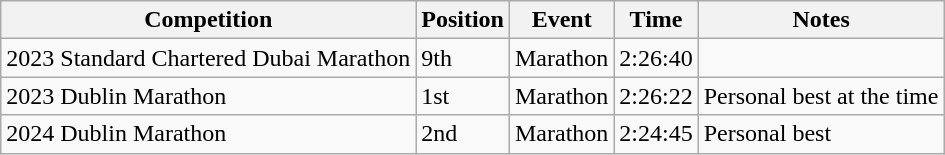<table class="wikitable">
<tr>
<th>Competition</th>
<th>Position</th>
<th>Event</th>
<th>Time</th>
<th>Notes</th>
</tr>
<tr>
<td>2023 Standard Chartered Dubai Marathon</td>
<td>9th</td>
<td>Marathon</td>
<td>2:26:40</td>
<td></td>
</tr>
<tr>
<td>2023 Dublin Marathon</td>
<td>1st</td>
<td>Marathon</td>
<td>2:26:22</td>
<td>Personal best at the time</td>
</tr>
<tr>
<td>2024 Dublin Marathon</td>
<td>2nd</td>
<td>Marathon</td>
<td>2:24:45</td>
<td>Personal best</td>
</tr>
</table>
